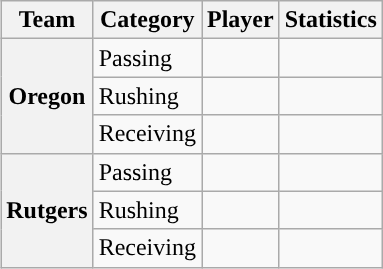<table class="wikitable" style="float:right">
<tr>
<th>Team</th>
<th>Category</th>
<th>Player</th>
<th>Statistics</th>
</tr>
<tr>
<th rowspan=3>Oregon</th>
<td>Passing</td>
<td></td>
<td></td>
</tr>
<tr>
<td>Rushing</td>
<td></td>
<td></td>
</tr>
<tr>
<td>Receiving</td>
<td></td>
<td></td>
</tr>
<tr>
<th rowspan=3>Rutgers</th>
<td>Passing</td>
<td></td>
<td></td>
</tr>
<tr>
<td>Rushing</td>
<td></td>
<td></td>
</tr>
<tr>
<td>Receiving</td>
<td></td>
<td></td>
</tr>
</table>
